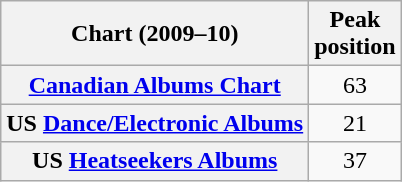<table class="wikitable sortable plainrowheaders" style="text-align:center;">
<tr>
<th scope="col">Chart (2009–10)</th>
<th scope="col">Peak<br>position</th>
</tr>
<tr>
<th scope="row"><a href='#'>Canadian Albums Chart</a></th>
<td>63</td>
</tr>
<tr>
<th scope="row">US <a href='#'>Dance/Electronic Albums</a></th>
<td>21</td>
</tr>
<tr>
<th scope="row">US <a href='#'>Heatseekers Albums</a></th>
<td>37</td>
</tr>
</table>
